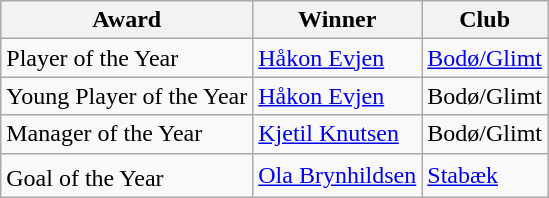<table class="wikitable">
<tr>
<th>Award</th>
<th>Winner</th>
<th>Club</th>
</tr>
<tr>
<td>Player of the Year</td>
<td> <a href='#'>Håkon Evjen</a></td>
<td><a href='#'>Bodø/Glimt</a></td>
</tr>
<tr>
<td>Young Player of the Year</td>
<td> <a href='#'>Håkon Evjen</a></td>
<td>Bodø/Glimt</td>
</tr>
<tr>
<td>Manager of the Year</td>
<td> <a href='#'>Kjetil Knutsen</a></td>
<td>Bodø/Glimt</td>
</tr>
<tr>
<td>Goal of the Year <sup></sup></td>
<td> <a href='#'>Ola Brynhildsen</a></td>
<td><a href='#'>Stabæk</a></td>
</tr>
</table>
